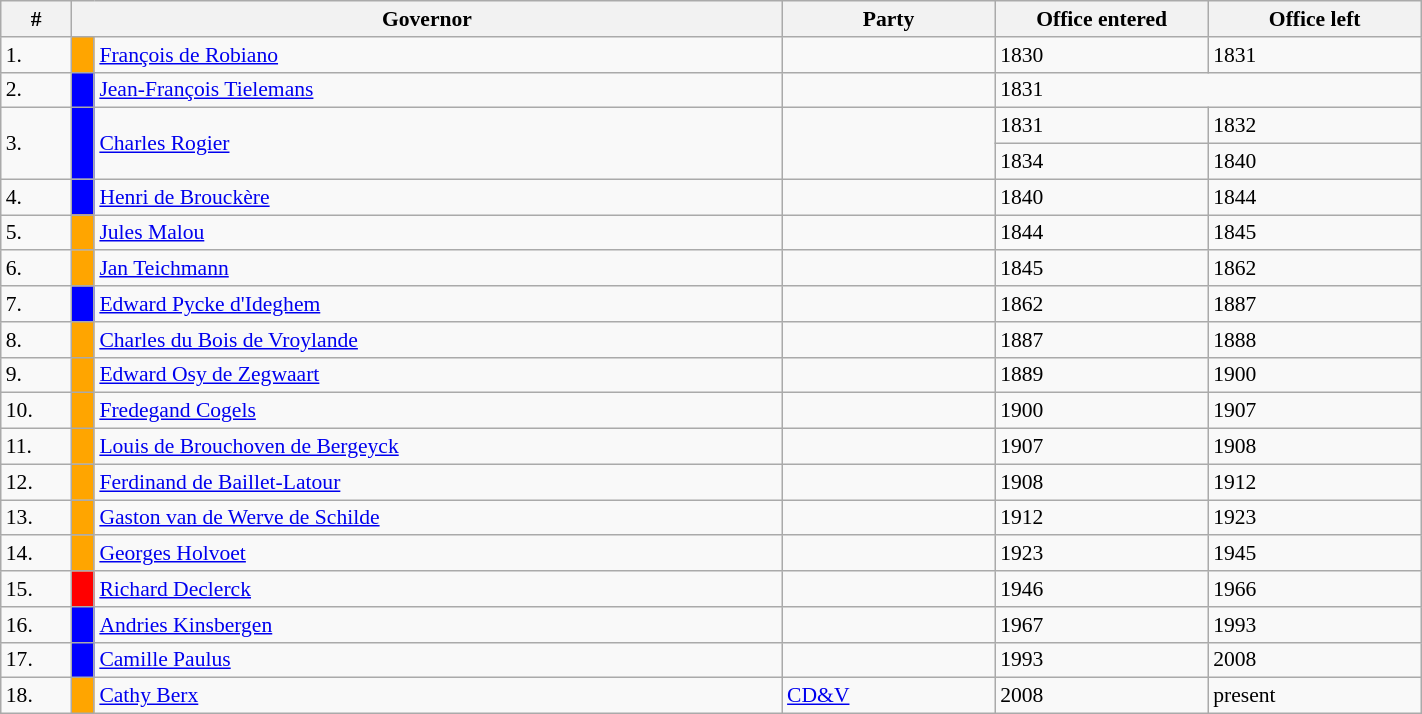<table class="wikitable" style="text-align:left; font-size:90%; width:75%">
<tr>
<th>#</th>
<th colspan=2 width=50%>Governor</th>
<th width=15%>Party</th>
<th width=15%>Office entered</th>
<th width=15%>Office left</th>
</tr>
<tr>
<td>1.</td>
<td bgcolor="orange"></td>
<td><a href='#'>François de Robiano</a></td>
<td></td>
<td>1830</td>
<td>1831</td>
</tr>
<tr>
<td>2.</td>
<td bgcolor="blue"></td>
<td><a href='#'>Jean-François Tielemans</a></td>
<td></td>
<td colspan=2>1831</td>
</tr>
<tr>
<td rowspan=2>3.</td>
<td bgcolor="blue" rowspan=2></td>
<td rowspan=2><a href='#'>Charles Rogier</a></td>
<td rowspan=2></td>
<td>1831</td>
<td>1832</td>
</tr>
<tr>
<td>1834</td>
<td>1840</td>
</tr>
<tr>
<td>4.</td>
<td bgcolor="blue"></td>
<td><a href='#'>Henri de Brouckère</a></td>
<td></td>
<td>1840</td>
<td>1844</td>
</tr>
<tr>
<td>5.</td>
<td bgcolor="orange"></td>
<td><a href='#'>Jules Malou</a></td>
<td></td>
<td>1844</td>
<td>1845</td>
</tr>
<tr>
<td>6.</td>
<td bgcolor="orange"></td>
<td><a href='#'>Jan Teichmann</a></td>
<td></td>
<td>1845</td>
<td>1862</td>
</tr>
<tr>
<td>7.</td>
<td bgcolor="blue"></td>
<td><a href='#'>Edward Pycke d'Ideghem</a></td>
<td></td>
<td>1862</td>
<td>1887</td>
</tr>
<tr>
<td>8.</td>
<td bgcolor="orange"></td>
<td><a href='#'>Charles du Bois de Vroylande</a></td>
<td></td>
<td>1887</td>
<td>1888</td>
</tr>
<tr>
<td>9.</td>
<td bgcolor="orange"></td>
<td><a href='#'>Edward Osy de Zegwaart</a></td>
<td></td>
<td>1889</td>
<td>1900</td>
</tr>
<tr>
<td>10.</td>
<td bgcolor="orange"></td>
<td><a href='#'>Fredegand Cogels</a></td>
<td></td>
<td>1900</td>
<td>1907</td>
</tr>
<tr>
<td>11.</td>
<td bgcolor="orange"></td>
<td><a href='#'>Louis de Brouchoven de Bergeyck</a></td>
<td></td>
<td>1907</td>
<td>1908</td>
</tr>
<tr>
<td>12.</td>
<td bgcolor="orange"></td>
<td><a href='#'>Ferdinand de Baillet-Latour</a></td>
<td></td>
<td>1908</td>
<td>1912</td>
</tr>
<tr>
<td>13.</td>
<td bgcolor="orange"></td>
<td><a href='#'>Gaston van de Werve de Schilde</a></td>
<td></td>
<td>1912</td>
<td>1923</td>
</tr>
<tr>
<td>14.</td>
<td bgcolor="orange"></td>
<td><a href='#'>Georges Holvoet</a></td>
<td></td>
<td>1923</td>
<td>1945</td>
</tr>
<tr>
<td>15.</td>
<td bgcolor="red"></td>
<td><a href='#'>Richard Declerck</a></td>
<td></td>
<td>1946</td>
<td>1966</td>
</tr>
<tr>
<td>16.</td>
<td bgcolor="blue"></td>
<td><a href='#'>Andries Kinsbergen</a></td>
<td></td>
<td>1967</td>
<td>1993</td>
</tr>
<tr>
<td>17.</td>
<td bgcolor="blue"></td>
<td><a href='#'>Camille Paulus</a></td>
<td></td>
<td>1993</td>
<td>2008</td>
</tr>
<tr>
<td>18.</td>
<td bgcolor="orange"></td>
<td><a href='#'>Cathy Berx</a></td>
<td><a href='#'>CD&V</a></td>
<td>2008</td>
<td>present</td>
</tr>
</table>
